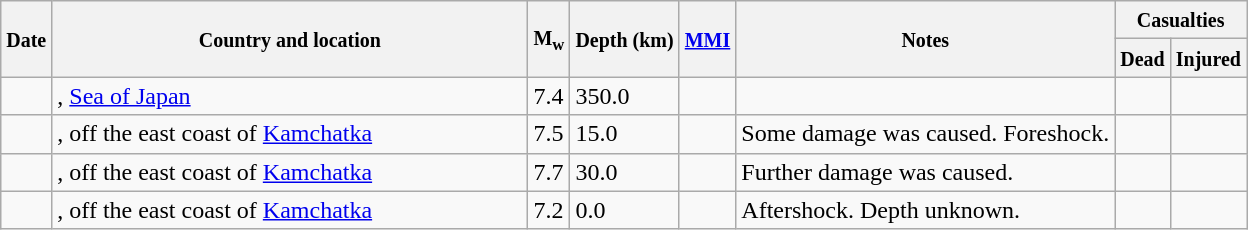<table class="wikitable sortable sort-under" style="border:1px black; margin-left:1em;">
<tr>
<th rowspan="2"><small>Date</small></th>
<th rowspan="2" style="width: 310px"><small>Country and location</small></th>
<th rowspan="2"><small>M<sub>w</sub></small></th>
<th rowspan="2"><small>Depth (km)</small></th>
<th rowspan="2"><small><a href='#'>MMI</a></small></th>
<th rowspan="2" class="unsortable"><small>Notes</small></th>
<th colspan="2"><small>Casualties</small></th>
</tr>
<tr>
<th><small>Dead</small></th>
<th><small>Injured</small></th>
</tr>
<tr>
<td></td>
<td>, <a href='#'>Sea of Japan</a></td>
<td>7.4</td>
<td>350.0</td>
<td></td>
<td></td>
<td></td>
<td></td>
</tr>
<tr>
<td></td>
<td>, off the east coast of <a href='#'>Kamchatka</a></td>
<td>7.5</td>
<td>15.0</td>
<td></td>
<td>Some damage was caused. Foreshock.</td>
<td></td>
<td></td>
</tr>
<tr>
<td></td>
<td>, off the east coast of <a href='#'>Kamchatka</a></td>
<td>7.7</td>
<td>30.0</td>
<td></td>
<td>Further damage was caused.</td>
<td></td>
<td></td>
</tr>
<tr>
<td></td>
<td>, off the east coast of <a href='#'>Kamchatka</a></td>
<td>7.2</td>
<td>0.0</td>
<td></td>
<td>Aftershock. Depth unknown.</td>
<td></td>
<td></td>
</tr>
</table>
